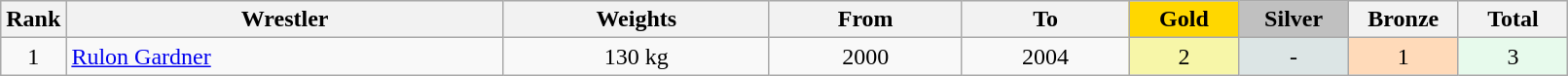<table class="wikitable plainrowheaders" width=85% style="text-align:center">
<tr style="background-color:#EDEDED;">
<th class="hintergrundfarbe5" style="width:1em">Rank</th>
<th class="hintergrundfarbe5">Wrestler</th>
<th class="hintergrundfarbe5">Weights</th>
<th class="hintergrundfarbe5">From</th>
<th class="hintergrundfarbe5">To</th>
<th style="background:    gold; width:7%">Gold</th>
<th style="background:  silver; width:7%">Silver</th>
<th style="background: bronze; width:7%">Bronze</th>
<th class="hintergrundfarbe5" style="width:7%">Total</th>
</tr>
<tr>
<td>1</td>
<td align="left"><a href='#'>Rulon Gardner</a></td>
<td>130 kg</td>
<td>2000</td>
<td>2004</td>
<td bgcolor="#F7F6A8">2</td>
<td bgcolor="#DCE5E5">-</td>
<td bgcolor="#FFDAB9">1</td>
<td bgcolor="#E7FAEC">3</td>
</tr>
</table>
